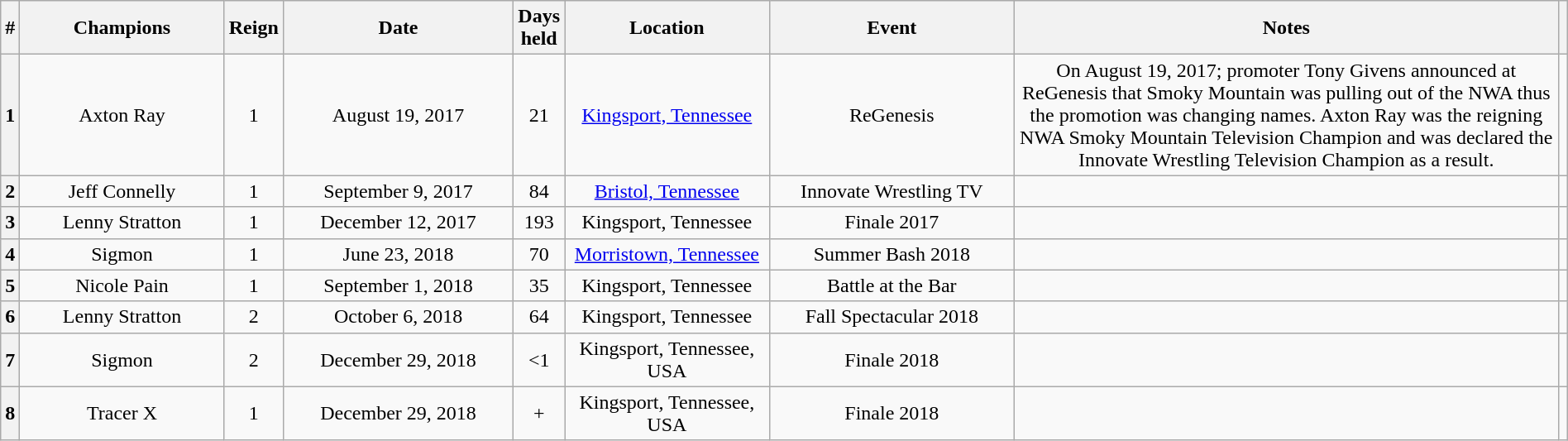<table class="wikitable sortable" style="text-align: center" width=100%>
<tr>
<th width=0 data-sort-type="number" scope="col">#</th>
<th width=14% scope="col">Champions</th>
<th width=0 scope="col">Reign</th>
<th width=16% scope="col">Date</th>
<th width=0 data-sort-type="number" scope="col">Days held</th>
<th width=14% scope="col">Location</th>
<th width=17% scope="col">Event</th>
<th width=51% class="unsortable" scope="col">Notes</th>
<th width=0 class="unsortable" scope="col"></th>
</tr>
<tr>
<th>1</th>
<td>Axton Ray</td>
<td>1</td>
<td>August 19, 2017</td>
<td>21</td>
<td><a href='#'>Kingsport, Tennessee</a></td>
<td>ReGenesis</td>
<td>On August 19, 2017; promoter Tony Givens announced at ReGenesis that Smoky Mountain was pulling out of the NWA thus the promotion was changing names.  Axton Ray was the reigning NWA Smoky Mountain Television Champion and was declared the Innovate Wrestling Television Champion as a result.</td>
<td></td>
</tr>
<tr>
<th>2</th>
<td>Jeff Connelly</td>
<td>1</td>
<td>September 9, 2017</td>
<td>84</td>
<td><a href='#'>Bristol, Tennessee</a></td>
<td>Innovate Wrestling TV</td>
<td></td>
<td></td>
</tr>
<tr>
<th>3</th>
<td>Lenny Stratton</td>
<td>1</td>
<td>December 12, 2017</td>
<td>193</td>
<td>Kingsport, Tennessee</td>
<td>Finale 2017</td>
<td></td>
<td></td>
</tr>
<tr>
<th>4</th>
<td>Sigmon</td>
<td>1</td>
<td>June 23, 2018</td>
<td>70</td>
<td><a href='#'>Morristown, Tennessee</a></td>
<td>Summer Bash 2018</td>
<td></td>
<td></td>
</tr>
<tr>
<th>5</th>
<td>Nicole Pain</td>
<td>1</td>
<td>September 1, 2018</td>
<td>35</td>
<td>Kingsport, Tennessee</td>
<td>Battle at the Bar</td>
<td></td>
<td></td>
</tr>
<tr>
<th>6</th>
<td>Lenny Stratton</td>
<td>2</td>
<td>October 6, 2018</td>
<td>64</td>
<td>Kingsport, Tennessee</td>
<td>Fall Spectacular 2018</td>
<td></td>
<td></td>
</tr>
<tr>
<th>7</th>
<td>Sigmon</td>
<td>2</td>
<td>December 29, 2018</td>
<td><1</td>
<td>Kingsport, Tennessee, USA</td>
<td>Finale 2018</td>
<td></td>
<td></td>
</tr>
<tr>
<th>8</th>
<td>Tracer X</td>
<td>1</td>
<td>December 29, 2018</td>
<td>+</td>
<td>Kingsport, Tennessee, USA</td>
<td>Finale 2018</td>
<td></td>
<td></td>
</tr>
</table>
